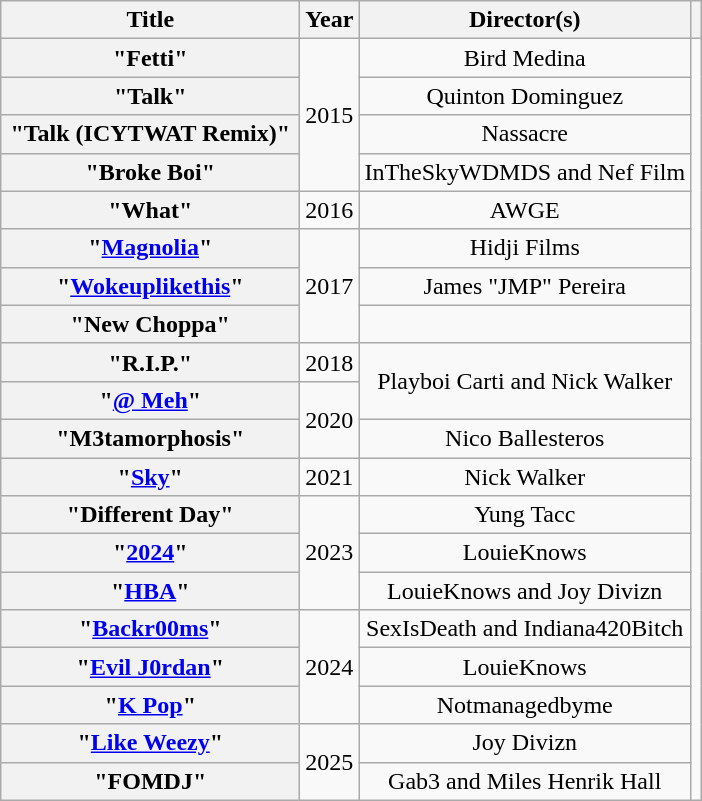<table class="wikitable plainrowheaders" style="text-align:center;">
<tr>
<th scope="col" style="width:12em;">Title</th>
<th scope="col">Year</th>
<th scope="col">Director(s)</th>
<th scope="col"></th>
</tr>
<tr>
<th scope="row">"Fetti"<br></th>
<td rowspan="4">2015</td>
<td>Bird Medina</td>
<td rowspan="20"></td>
</tr>
<tr>
<th scope="row">"Talk"</th>
<td>Quinton Dominguez</td>
</tr>
<tr>
<th scope="row">"Talk (ICYTWAT Remix)"</th>
<td>Nassacre</td>
</tr>
<tr>
<th scope="row">"Broke Boi"</th>
<td>InTheSkyWDMDS and Nef Film</td>
</tr>
<tr>
<th scope="row">"What"<br></th>
<td>2016</td>
<td>AWGE</td>
</tr>
<tr>
<th scope="row">"<a href='#'>Magnolia</a>"</th>
<td rowspan="3">2017</td>
<td>Hidji Films</td>
</tr>
<tr>
<th scope="row">"<a href='#'>Wokeuplikethis</a>"<br></th>
<td>James "JMP" Pereira</td>
</tr>
<tr>
<th scope="row">"New Choppa"<br></th>
<td></td>
</tr>
<tr>
<th scope="row">"R.I.P."</th>
<td>2018</td>
<td rowspan="2">Playboi Carti and Nick Walker</td>
</tr>
<tr>
<th scope="row">"<a href='#'>@ Meh</a>"</th>
<td rowspan="2">2020</td>
</tr>
<tr>
<th scope="row">"M3tamorphosis"<br></th>
<td>Nico Ballesteros</td>
</tr>
<tr>
<th scope="row">"<a href='#'>Sky</a>"</th>
<td>2021</td>
<td>Nick Walker</td>
</tr>
<tr>
<th scope="row">"Different Day"</th>
<td rowspan="3">2023</td>
<td>Yung Tacc</td>
</tr>
<tr>
<th scope="row">"<a href='#'>2024</a>"</th>
<td>LouieKnows</td>
</tr>
<tr>
<th scope="row">"<a href='#'>HBA</a>"</th>
<td>LouieKnows and Joy Divizn</td>
</tr>
<tr>
<th scope="row">"<a href='#'>Backr00ms</a>"<br></th>
<td rowspan="3">2024</td>
<td>SexIsDeath and Indiana420Bitch</td>
</tr>
<tr>
<th scope="row">"<a href='#'>Evil J0rdan</a>"</th>
<td>LouieKnows</td>
</tr>
<tr>
<th scope="row">"<a href='#'>K Pop</a>"</th>
<td>Notmanagedbyme</td>
</tr>
<tr>
<th scope="row">"<a href='#'>Like Weezy</a>"</th>
<td rowspan="2">2025</td>
<td>Joy Divizn</td>
</tr>
<tr>
<th scope="row">"FOMDJ"</th>
<td>Gab3 and Miles Henrik Hall</td>
</tr>
</table>
